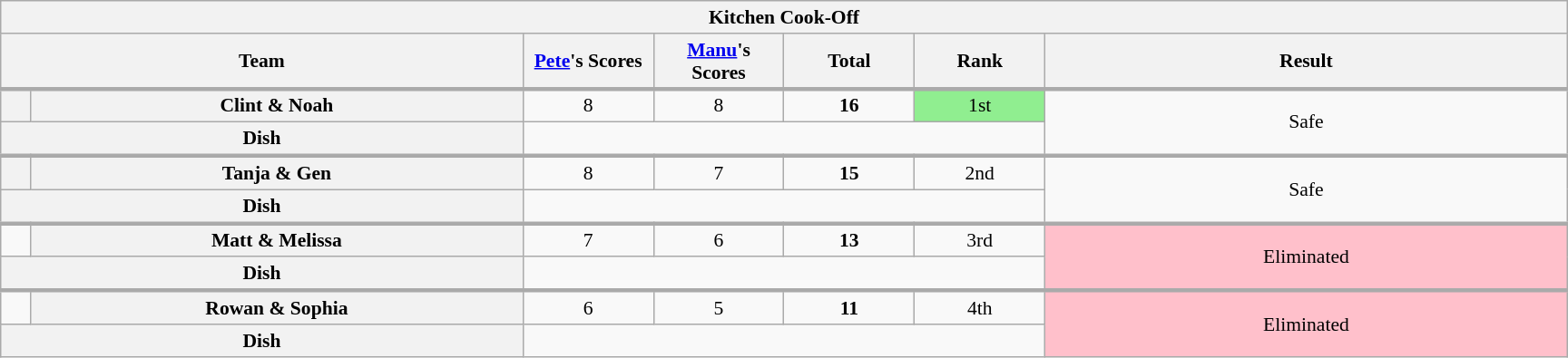<table class="wikitable plainrowheaders" style="margin:1em auto; text-align:center; font-size:90%; width:80em;">
<tr>
<th colspan= "20" >Kitchen Cook-Off</th>
</tr>
<tr>
<th colspan="2" scope="col" style="width:20%;">Team</th>
<th scope="col" style="width:5%;"><a href='#'>Pete</a>'s Scores</th>
<th scope="col" style="width:5%;"><a href='#'>Manu</a>'s Scores</th>
<th scope="col" style="width:5%;">Total<br><small></small></th>
<th scope="col" style="width:5%;">Rank</th>
<th scope="col" style="width:20%;">Result</th>
</tr>
<tr>
</tr>
<tr style="border-top:3px solid #aaa;">
<th></th>
<th>Clint & Noah</th>
<td>8</td>
<td>8</td>
<td><strong>16</strong></td>
<td style="background:lightgreen">1st</td>
<td rowspan="2">Safe</td>
</tr>
<tr>
<th colspan="2">Dish</th>
<td colspan="4"></td>
</tr>
<tr style="border-top:3px solid #aaa;">
<th></th>
<th>Tanja & Gen</th>
<td>8</td>
<td>7</td>
<td><strong>15</strong></td>
<td>2nd</td>
<td rowspan="2">Safe</td>
</tr>
<tr>
<th colspan="2">Dish</th>
<td colspan="4"></td>
</tr>
<tr style="border-top:3px solid #aaa;">
<td></td>
<th>Matt & Melissa</th>
<td>7</td>
<td>6</td>
<td><strong>13</strong></td>
<td>3rd</td>
<td rowspan="2" style="background:pink;">Eliminated</td>
</tr>
<tr>
<th colspan="2">Dish</th>
<td colspan="4"></td>
</tr>
<tr style="border-top:3px solid #aaa;">
<td></td>
<th>Rowan & Sophia</th>
<td>6</td>
<td>5</td>
<td><strong>11</strong></td>
<td>4th</td>
<td rowspan="2" style="background:pink;">Eliminated</td>
</tr>
<tr>
<th colspan="2">Dish</th>
<td colspan="4"></td>
</tr>
</table>
